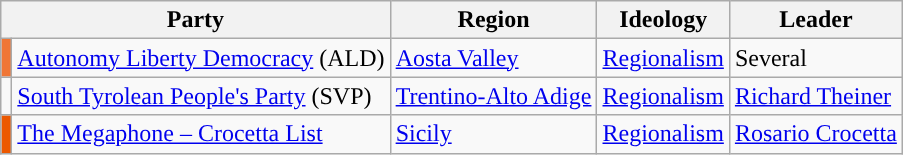<table class=wikitable  style=text-align:left>
<tr>
<th colspan=2>Party</th>
<th>Region</th>
<th>Ideology</th>
<th>Leader</th>
</tr>
<tr>
<td bgcolor="#F07636"></td>
<td><a href='#'>Autonomy Liberty Democracy</a> (ALD)</td>
<td><a href='#'>Aosta Valley</a></td>
<td><a href='#'>Regionalism</a></td>
<td>Several</td>
</tr>
<tr>
<td></td>
<td><a href='#'>South Tyrolean People's Party</a> (SVP)</td>
<td><a href='#'>Trentino-Alto Adige</a></td>
<td><a href='#'>Regionalism</a></td>
<td><a href='#'>Richard Theiner</a></td>
</tr>
<tr>
<td bgcolor="#EC5800"></td>
<td><a href='#'>The Megaphone – Crocetta List</a></td>
<td><a href='#'>Sicily</a></td>
<td><a href='#'>Regionalism</a></td>
<td><a href='#'>Rosario Crocetta</a></td>
</tr>
</table>
